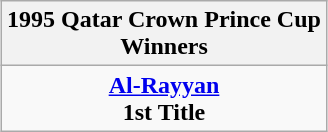<table class="wikitable" style="text-align: center; margin: 0 auto;">
<tr>
<th>1995 Qatar Crown Prince Cup <br> Winners</th>
</tr>
<tr>
<td><strong><a href='#'>Al-Rayyan</a></strong><br><strong>1st Title</strong></td>
</tr>
</table>
